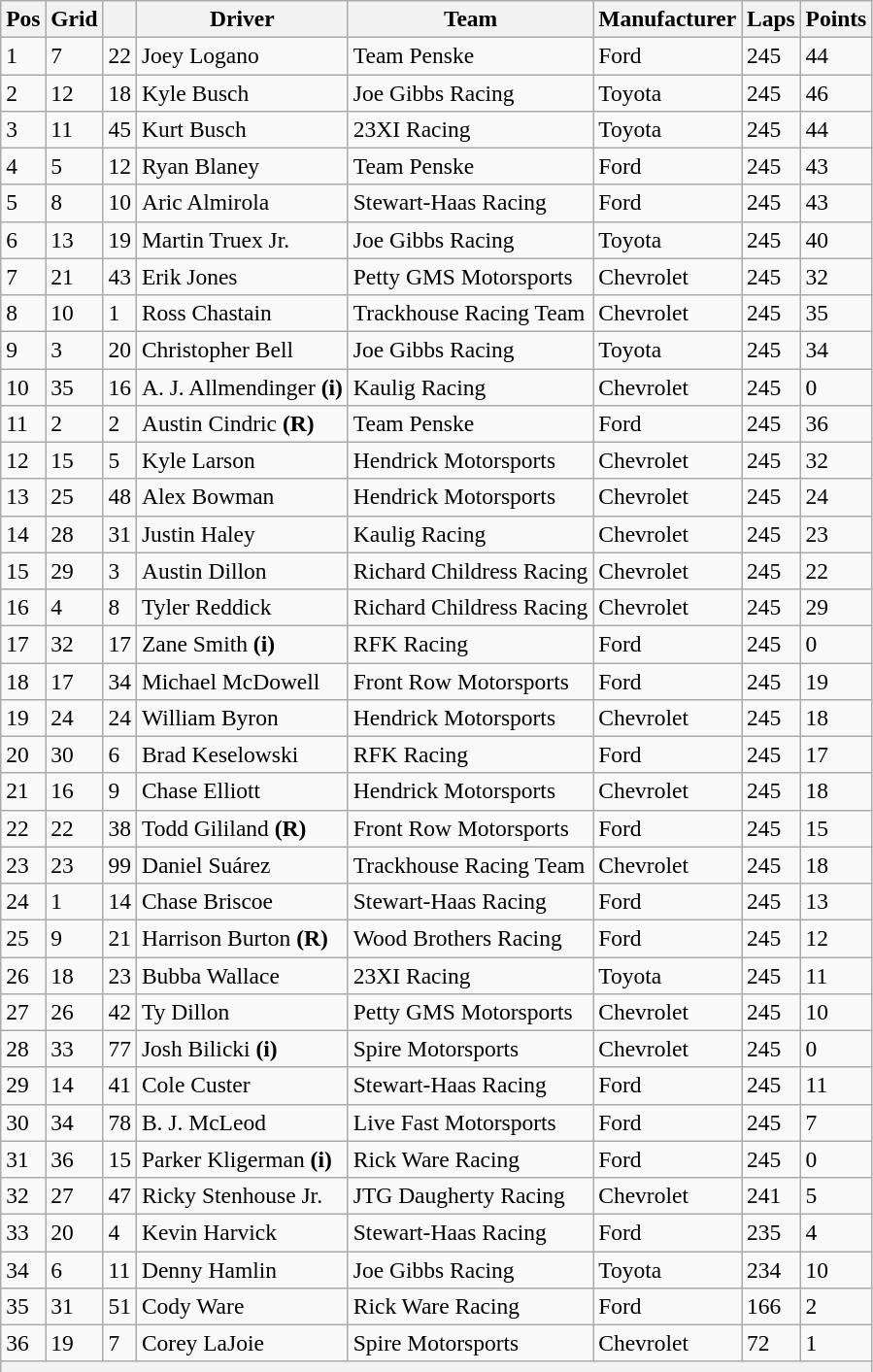<table class="wikitable" style="font-size:98%">
<tr>
<th>Pos</th>
<th>Grid</th>
<th></th>
<th>Driver</th>
<th>Team</th>
<th>Manufacturer</th>
<th>Laps</th>
<th>Points</th>
</tr>
<tr>
<td>1</td>
<td>7</td>
<td>22</td>
<td>Joey Logano</td>
<td>Team Penske</td>
<td>Ford</td>
<td>245</td>
<td>44</td>
</tr>
<tr>
<td>2</td>
<td>12</td>
<td>18</td>
<td>Kyle Busch</td>
<td>Joe Gibbs Racing</td>
<td>Toyota</td>
<td>245</td>
<td>46</td>
</tr>
<tr>
<td>3</td>
<td>11</td>
<td>45</td>
<td>Kurt Busch</td>
<td>23XI Racing</td>
<td>Toyota</td>
<td>245</td>
<td>44</td>
</tr>
<tr>
<td>4</td>
<td>5</td>
<td>12</td>
<td>Ryan Blaney</td>
<td>Team Penske</td>
<td>Ford</td>
<td>245</td>
<td>43</td>
</tr>
<tr>
<td>5</td>
<td>8</td>
<td>10</td>
<td>Aric Almirola</td>
<td>Stewart-Haas Racing</td>
<td>Ford</td>
<td>245</td>
<td>43</td>
</tr>
<tr>
<td>6</td>
<td>13</td>
<td>19</td>
<td>Martin Truex Jr.</td>
<td>Joe Gibbs Racing</td>
<td>Toyota</td>
<td>245</td>
<td>40</td>
</tr>
<tr>
<td>7</td>
<td>21</td>
<td>43</td>
<td>Erik Jones</td>
<td>Petty GMS Motorsports</td>
<td>Chevrolet</td>
<td>245</td>
<td>32</td>
</tr>
<tr>
<td>8</td>
<td>10</td>
<td>1</td>
<td>Ross Chastain</td>
<td>Trackhouse Racing Team</td>
<td>Chevrolet</td>
<td>245</td>
<td>35</td>
</tr>
<tr>
<td>9</td>
<td>3</td>
<td>20</td>
<td>Christopher Bell</td>
<td>Joe Gibbs Racing</td>
<td>Toyota</td>
<td>245</td>
<td>34</td>
</tr>
<tr>
<td>10</td>
<td>35</td>
<td>16</td>
<td>A. J. Allmendinger <strong>(i)</strong></td>
<td>Kaulig Racing</td>
<td>Chevrolet</td>
<td>245</td>
<td>0</td>
</tr>
<tr>
<td>11</td>
<td>2</td>
<td>2</td>
<td>Austin Cindric <strong>(R)</strong></td>
<td>Team Penske</td>
<td>Ford</td>
<td>245</td>
<td>36</td>
</tr>
<tr>
<td>12</td>
<td>15</td>
<td>5</td>
<td>Kyle Larson</td>
<td>Hendrick Motorsports</td>
<td>Chevrolet</td>
<td>245</td>
<td>32</td>
</tr>
<tr>
<td>13</td>
<td>25</td>
<td>48</td>
<td>Alex Bowman</td>
<td>Hendrick Motorsports</td>
<td>Chevrolet</td>
<td>245</td>
<td>24</td>
</tr>
<tr>
<td>14</td>
<td>28</td>
<td>31</td>
<td>Justin Haley</td>
<td>Kaulig Racing</td>
<td>Chevrolet</td>
<td>245</td>
<td>23</td>
</tr>
<tr>
<td>15</td>
<td>29</td>
<td>3</td>
<td>Austin Dillon</td>
<td>Richard Childress Racing</td>
<td>Chevrolet</td>
<td>245</td>
<td>22</td>
</tr>
<tr>
<td>16</td>
<td>4</td>
<td>8</td>
<td>Tyler Reddick</td>
<td>Richard Childress Racing</td>
<td>Chevrolet</td>
<td>245</td>
<td>29</td>
</tr>
<tr>
<td>17</td>
<td>32</td>
<td>17</td>
<td>Zane Smith <strong>(i)</strong></td>
<td>RFK Racing</td>
<td>Ford</td>
<td>245</td>
<td>0</td>
</tr>
<tr>
<td>18</td>
<td>17</td>
<td>34</td>
<td>Michael McDowell</td>
<td>Front Row Motorsports</td>
<td>Ford</td>
<td>245</td>
<td>19</td>
</tr>
<tr>
<td>19</td>
<td>24</td>
<td>24</td>
<td>William Byron</td>
<td>Hendrick Motorsports</td>
<td>Chevrolet</td>
<td>245</td>
<td>18</td>
</tr>
<tr>
<td>20</td>
<td>30</td>
<td>6</td>
<td>Brad Keselowski</td>
<td>RFK Racing</td>
<td>Ford</td>
<td>245</td>
<td>17</td>
</tr>
<tr>
<td>21</td>
<td>16</td>
<td>9</td>
<td>Chase Elliott</td>
<td>Hendrick Motorsports</td>
<td>Chevrolet</td>
<td>245</td>
<td>18</td>
</tr>
<tr>
<td>22</td>
<td>22</td>
<td>38</td>
<td>Todd Gililand <strong>(R)</strong></td>
<td>Front Row Motorsports</td>
<td>Ford</td>
<td>245</td>
<td>15</td>
</tr>
<tr>
<td>23</td>
<td>23</td>
<td>99</td>
<td>Daniel Suárez</td>
<td>Trackhouse Racing Team</td>
<td>Chevrolet</td>
<td>245</td>
<td>18</td>
</tr>
<tr>
<td>24</td>
<td>1</td>
<td>14</td>
<td>Chase Briscoe</td>
<td>Stewart-Haas Racing</td>
<td>Ford</td>
<td>245</td>
<td>13</td>
</tr>
<tr>
<td>25</td>
<td>9</td>
<td>21</td>
<td>Harrison Burton <strong>(R)</strong></td>
<td>Wood Brothers Racing</td>
<td>Ford</td>
<td>245</td>
<td>12</td>
</tr>
<tr>
<td>26</td>
<td>18</td>
<td>23</td>
<td>Bubba Wallace</td>
<td>23XI Racing</td>
<td>Toyota</td>
<td>245</td>
<td>11</td>
</tr>
<tr>
<td>27</td>
<td>26</td>
<td>42</td>
<td>Ty Dillon</td>
<td>Petty GMS Motorsports</td>
<td>Chevrolet</td>
<td>245</td>
<td>10</td>
</tr>
<tr>
<td>28</td>
<td>33</td>
<td>77</td>
<td>Josh Bilicki <strong>(i)</strong></td>
<td>Spire Motorsports</td>
<td>Chevrolet</td>
<td>245</td>
<td>0</td>
</tr>
<tr>
<td>29</td>
<td>14</td>
<td>41</td>
<td>Cole Custer</td>
<td>Stewart-Haas Racing</td>
<td>Ford</td>
<td>245</td>
<td>11</td>
</tr>
<tr>
<td>30</td>
<td>34</td>
<td>78</td>
<td>B. J. McLeod</td>
<td>Live Fast Motorsports</td>
<td>Ford</td>
<td>245</td>
<td>7</td>
</tr>
<tr>
<td>31</td>
<td>36</td>
<td>15</td>
<td>Parker Kligerman <strong>(i)</strong></td>
<td>Rick Ware Racing</td>
<td>Ford</td>
<td>245</td>
<td>0</td>
</tr>
<tr>
<td>32</td>
<td>27</td>
<td>47</td>
<td>Ricky Stenhouse Jr.</td>
<td>JTG Daugherty Racing</td>
<td>Chevrolet</td>
<td>241</td>
<td>5</td>
</tr>
<tr>
<td>33</td>
<td>20</td>
<td>4</td>
<td>Kevin Harvick</td>
<td>Stewart-Haas Racing</td>
<td>Ford</td>
<td>235</td>
<td>4</td>
</tr>
<tr>
<td>34</td>
<td>6</td>
<td>11</td>
<td>Denny Hamlin</td>
<td>Joe Gibbs Racing</td>
<td>Toyota</td>
<td>234</td>
<td>10</td>
</tr>
<tr>
<td>35</td>
<td>31</td>
<td>51</td>
<td>Cody Ware</td>
<td>Rick Ware Racing</td>
<td>Ford</td>
<td>166</td>
<td>2</td>
</tr>
<tr>
<td>36</td>
<td>19</td>
<td>7</td>
<td>Corey LaJoie</td>
<td>Spire Motorsports</td>
<td>Chevrolet</td>
<td>72</td>
<td>1</td>
</tr>
<tr>
<th colspan="8"></th>
</tr>
</table>
